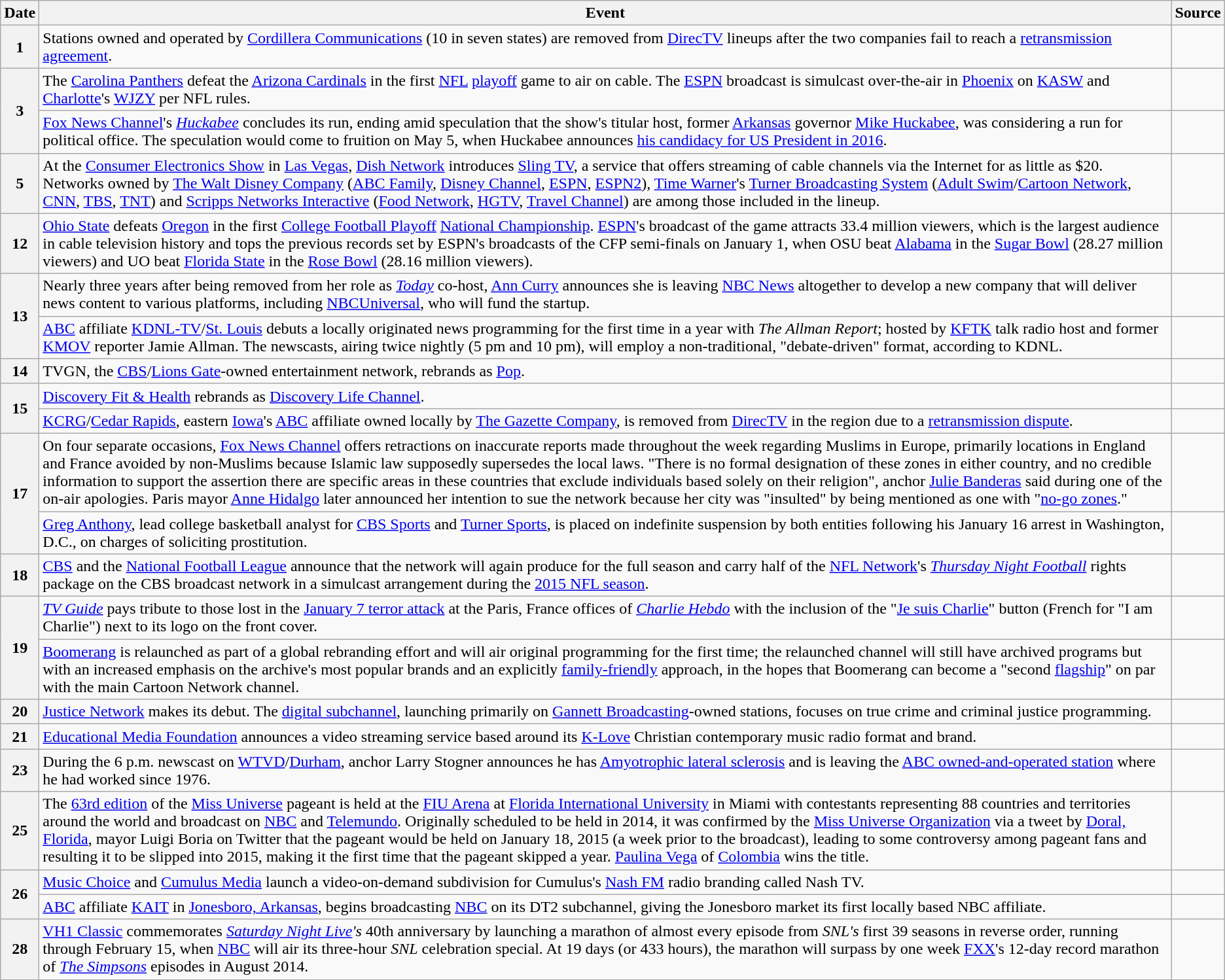<table class="wikitable">
<tr>
<th>Date</th>
<th>Event</th>
<th>Source</th>
</tr>
<tr>
<th>1</th>
<td>Stations owned and operated by <a href='#'>Cordillera Communications</a> (10 in seven states) are removed from <a href='#'>DirecTV</a> lineups after the two companies fail to reach a <a href='#'>retransmission agreement</a>.</td>
<td></td>
</tr>
<tr>
<th rowspan=2>3</th>
<td>The <a href='#'>Carolina Panthers</a> defeat the <a href='#'>Arizona Cardinals</a> in the first <a href='#'>NFL</a> <a href='#'>playoff</a> game to air on cable. The <a href='#'>ESPN</a> broadcast is simulcast over-the-air in <a href='#'>Phoenix</a> on <a href='#'>KASW</a> and <a href='#'>Charlotte</a>'s <a href='#'>WJZY</a> per NFL rules.</td>
<td></td>
</tr>
<tr>
<td><a href='#'>Fox News Channel</a>'s <em><a href='#'>Huckabee</a></em> concludes its run, ending amid speculation that the show's titular host, former <a href='#'>Arkansas</a> governor <a href='#'>Mike Huckabee</a>, was considering a run for political office. The speculation would come to fruition on May 5, when Huckabee announces <a href='#'>his candidacy for US President in 2016</a>.</td>
<td></td>
</tr>
<tr>
<th>5</th>
<td>At the <a href='#'>Consumer Electronics Show</a> in <a href='#'>Las Vegas</a>, <a href='#'>Dish Network</a> introduces <a href='#'>Sling TV</a>, a service that offers streaming of cable channels via the Internet for as little as $20. Networks owned by <a href='#'>The Walt Disney Company</a> (<a href='#'>ABC Family</a>, <a href='#'>Disney Channel</a>, <a href='#'>ESPN</a>, <a href='#'>ESPN2</a>), <a href='#'>Time Warner</a>'s <a href='#'>Turner Broadcasting System</a> (<a href='#'>Adult Swim</a>/<a href='#'>Cartoon Network</a>, <a href='#'>CNN</a>, <a href='#'>TBS</a>, <a href='#'>TNT</a>) and <a href='#'>Scripps Networks Interactive</a> (<a href='#'>Food Network</a>, <a href='#'>HGTV</a>, <a href='#'>Travel Channel</a>) are among those included in the lineup.</td>
<td></td>
</tr>
<tr>
<th>12</th>
<td><a href='#'>Ohio State</a> defeats <a href='#'>Oregon</a> in the first <a href='#'>College Football Playoff</a> <a href='#'>National Championship</a>. <a href='#'>ESPN</a>'s broadcast of the game attracts 33.4 million viewers, which is the largest audience in cable television history and tops the previous records set by ESPN's broadcasts of the CFP semi-finals on January 1, when OSU beat <a href='#'>Alabama</a> in the <a href='#'>Sugar Bowl</a> (28.27 million viewers) and UO beat <a href='#'>Florida State</a> in the <a href='#'>Rose Bowl</a> (28.16 million viewers).</td>
<td></td>
</tr>
<tr>
<th rowspan="2">13</th>
<td>Nearly three years after being removed from her role as <em><a href='#'>Today</a></em> co-host, <a href='#'>Ann Curry</a> announces she is leaving <a href='#'>NBC News</a> altogether to develop a new company that will deliver news content to various platforms, including <a href='#'>NBCUniversal</a>, who will fund the startup.</td>
<td></td>
</tr>
<tr>
<td><a href='#'>ABC</a> affiliate <a href='#'>KDNL-TV</a>/<a href='#'>St. Louis</a> debuts a locally originated news programming for the first time in a year with <em>The Allman Report</em>; hosted by <a href='#'>KFTK</a> talk radio host and former <a href='#'>KMOV</a> reporter Jamie Allman. The newscasts, airing twice nightly (5 pm and 10 pm), will employ a non-traditional, "debate-driven" format, according to KDNL.</td>
<td></td>
</tr>
<tr>
<th>14</th>
<td>TVGN, the <a href='#'>CBS</a>/<a href='#'>Lions Gate</a>-owned entertainment network, rebrands as <a href='#'>Pop</a>.</td>
<td></td>
</tr>
<tr>
<th rowspan="2">15</th>
<td><a href='#'>Discovery Fit & Health</a> rebrands as <a href='#'>Discovery Life Channel</a>.</td>
<td></td>
</tr>
<tr>
<td><a href='#'>KCRG</a>/<a href='#'>Cedar Rapids</a>, eastern <a href='#'>Iowa</a>'s <a href='#'>ABC</a> affiliate owned locally by <a href='#'>The Gazette Company</a>, is removed from <a href='#'>DirecTV</a> in the region due to a <a href='#'>retransmission dispute</a>.</td>
<td></td>
</tr>
<tr>
<th rowspan=2>17</th>
<td>On four separate occasions, <a href='#'>Fox News Channel</a> offers retractions on inaccurate reports made throughout the week regarding Muslims in Europe, primarily locations in England and France avoided by non-Muslims because Islamic law supposedly supersedes the local laws. "There is no formal designation of these zones in either country, and no credible information to support the assertion there are specific areas in these countries that exclude individuals based solely on their religion", anchor <a href='#'>Julie Banderas</a> said during one of the on-air apologies. Paris mayor <a href='#'>Anne Hidalgo</a> later announced her intention to sue the network because her city was "insulted" by being mentioned as one with "<a href='#'>no-go zones</a>."</td>
<td></td>
</tr>
<tr>
<td><a href='#'>Greg Anthony</a>, lead college basketball analyst for <a href='#'>CBS Sports</a> and <a href='#'>Turner Sports</a>, is placed on indefinite suspension by both entities following his January 16 arrest in Washington, D.C., on charges of soliciting prostitution.</td>
<td></td>
</tr>
<tr>
<th>18</th>
<td><a href='#'>CBS</a> and the <a href='#'>National Football League</a> announce that the network will again produce for the full season and carry half of the <a href='#'>NFL Network</a>'s <em><a href='#'>Thursday Night Football</a></em> rights package on the CBS broadcast network in a simulcast arrangement during the <a href='#'>2015 NFL season</a>.</td>
<td></td>
</tr>
<tr>
<th rowspan=2>19</th>
<td><em><a href='#'>TV Guide</a></em> pays tribute to those lost in the <a href='#'>January 7 terror attack</a> at the Paris, France offices of <em><a href='#'>Charlie Hebdo</a></em> with the inclusion of the "<a href='#'>Je suis Charlie</a>" button (French for "I am Charlie") next to its logo on the front cover.</td>
<td></td>
</tr>
<tr>
<td><a href='#'>Boomerang</a> is relaunched as part of a global rebranding effort and will air original programming for the first time; the relaunched channel will still have archived programs but with an increased emphasis on the archive's most popular brands and an explicitly <a href='#'>family-friendly</a> approach, in the hopes that Boomerang can become a "second <a href='#'>flagship</a>" on par with the main Cartoon Network channel.</td>
<td></td>
</tr>
<tr>
<th>20</th>
<td><a href='#'>Justice Network</a> makes its debut.  The <a href='#'>digital subchannel</a>, launching primarily on <a href='#'>Gannett Broadcasting</a>-owned stations, focuses on true crime and criminal justice programming.</td>
<td></td>
</tr>
<tr>
<th>21</th>
<td><a href='#'>Educational Media Foundation</a> announces a video streaming service based around its <a href='#'>K-Love</a> Christian contemporary music radio format and brand.</td>
<td></td>
</tr>
<tr>
<th>23</th>
<td>During the 6 p.m. newscast on <a href='#'>WTVD</a>/<a href='#'>Durham</a>, anchor Larry Stogner announces he has <a href='#'>Amyotrophic lateral sclerosis</a> and is leaving the <a href='#'>ABC owned-and-operated station</a> where he had worked since 1976.</td>
<td></td>
</tr>
<tr>
<th>25</th>
<td>The <a href='#'>63rd edition</a> of the <a href='#'>Miss Universe</a> pageant is held at the <a href='#'>FIU Arena</a> at <a href='#'>Florida International University</a> in Miami with contestants representing 88 countries and territories around the world and broadcast on <a href='#'>NBC</a> and <a href='#'>Telemundo</a>. Originally scheduled to be held in 2014, it was confirmed by the <a href='#'>Miss Universe Organization</a> via a tweet by <a href='#'>Doral, Florida</a>, mayor Luigi Boria on Twitter that the pageant would be held on January 18, 2015 (a week prior to the broadcast), leading to some controversy among pageant fans and resulting it to be slipped into 2015, making it the first time that the pageant skipped a year. <a href='#'>Paulina Vega</a> of <a href='#'>Colombia</a> wins the title.</td>
<td></td>
</tr>
<tr>
<th rowspan="2">26</th>
<td><a href='#'>Music Choice</a> and <a href='#'>Cumulus Media</a> launch a video-on-demand subdivision for Cumulus's <a href='#'>Nash FM</a> radio branding called Nash TV.</td>
<td></td>
</tr>
<tr>
<td><a href='#'>ABC</a> affiliate <a href='#'>KAIT</a> in <a href='#'>Jonesboro, Arkansas</a>, begins broadcasting <a href='#'>NBC</a> on its DT2 subchannel, giving the Jonesboro market its first locally based NBC affiliate.</td>
<td></td>
</tr>
<tr>
<th>28</th>
<td><a href='#'>VH1 Classic</a> commemorates <em><a href='#'>Saturday Night Live</a>'s</em> 40th anniversary by launching a marathon of almost every episode from <em>SNL's</em> first 39 seasons in reverse order, running through February 15, when <a href='#'>NBC</a> will air its three-hour <em>SNL</em> celebration special.  At 19 days (or 433 hours), the marathon will surpass by one week <a href='#'>FXX</a>'s 12-day record marathon of <em><a href='#'>The Simpsons</a></em> episodes in August 2014.</td>
<td></td>
</tr>
</table>
